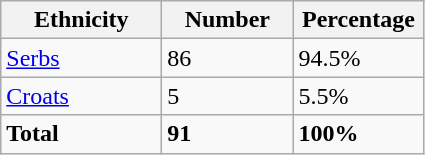<table class="wikitable">
<tr>
<th width="100px">Ethnicity</th>
<th width="80px">Number</th>
<th width="80px">Percentage</th>
</tr>
<tr>
<td><a href='#'>Serbs</a></td>
<td>86</td>
<td>94.5%</td>
</tr>
<tr>
<td><a href='#'>Croats</a></td>
<td>5</td>
<td>5.5%</td>
</tr>
<tr>
<td><strong>Total</strong></td>
<td><strong>91</strong></td>
<td><strong>100%</strong></td>
</tr>
</table>
